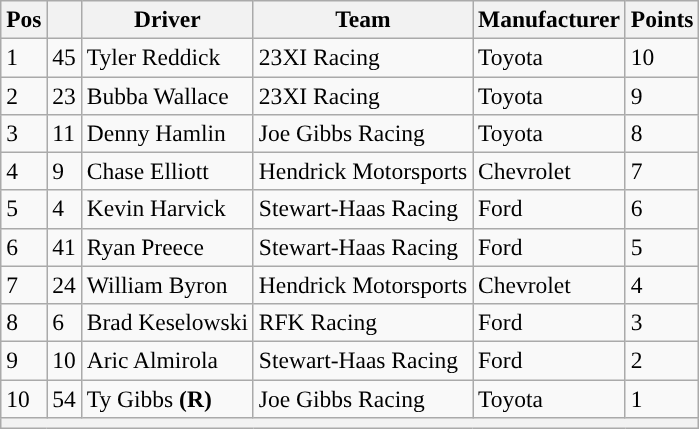<table class="wikitable" style="font-size:98%">
<tr>
<th>Pos</th>
<th></th>
<th>Driver</th>
<th>Team</th>
<th>Manufacturer</th>
<th>Points</th>
</tr>
<tr>
<td>1</td>
<td>45</td>
<td>Tyler Reddick</td>
<td>23XI Racing</td>
<td>Toyota</td>
<td>10</td>
</tr>
<tr>
<td>2</td>
<td>23</td>
<td>Bubba Wallace</td>
<td>23XI Racing</td>
<td>Toyota</td>
<td>9</td>
</tr>
<tr>
<td>3</td>
<td>11</td>
<td>Denny Hamlin</td>
<td>Joe Gibbs Racing</td>
<td>Toyota</td>
<td>8</td>
</tr>
<tr>
<td>4</td>
<td>9</td>
<td>Chase Elliott</td>
<td>Hendrick Motorsports</td>
<td>Chevrolet</td>
<td>7</td>
</tr>
<tr>
<td>5</td>
<td>4</td>
<td>Kevin Harvick</td>
<td>Stewart-Haas Racing</td>
<td>Ford</td>
<td>6</td>
</tr>
<tr>
<td>6</td>
<td>41</td>
<td>Ryan Preece</td>
<td>Stewart-Haas Racing</td>
<td>Ford</td>
<td>5</td>
</tr>
<tr>
<td>7</td>
<td>24</td>
<td>William Byron</td>
<td>Hendrick Motorsports</td>
<td>Chevrolet</td>
<td>4</td>
</tr>
<tr>
<td>8</td>
<td>6</td>
<td>Brad Keselowski</td>
<td>RFK Racing</td>
<td>Ford</td>
<td>3</td>
</tr>
<tr>
<td>9</td>
<td>10</td>
<td>Aric Almirola</td>
<td>Stewart-Haas Racing</td>
<td>Ford</td>
<td>2</td>
</tr>
<tr>
<td>10</td>
<td>54</td>
<td>Ty Gibbs <strong>(R)</strong></td>
<td>Joe Gibbs Racing</td>
<td>Toyota</td>
<td>1</td>
</tr>
<tr>
<th colspan="6"></th>
</tr>
</table>
